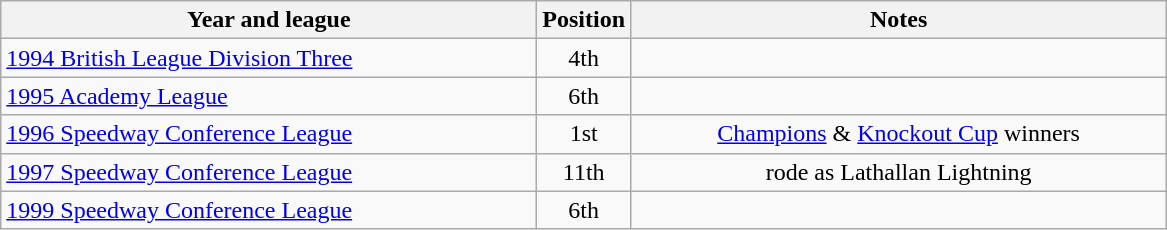<table class="wikitable">
<tr>
<th width=350>Year and league</th>
<th width=50>Position</th>
<th width=350>Notes</th>
</tr>
<tr align=center>
<td align="left"><a href='#'>1994 British League Division Three</a></td>
<td>4th</td>
<td></td>
</tr>
<tr align=center>
<td align="left"><a href='#'>1995 Academy League</a></td>
<td>6th</td>
<td></td>
</tr>
<tr align=center>
<td align="left"><a href='#'>1996 Speedway Conference League</a></td>
<td>1st</td>
<td><a href='#'>Champions</a> & <a href='#'>Knockout Cup</a> winners</td>
</tr>
<tr align=center>
<td align="left"><a href='#'>1997 Speedway Conference League</a></td>
<td>11th</td>
<td>rode as Lathallan Lightning</td>
</tr>
<tr align=center>
<td align="left"><a href='#'>1999 Speedway Conference League</a></td>
<td>6th</td>
<td></td>
</tr>
</table>
